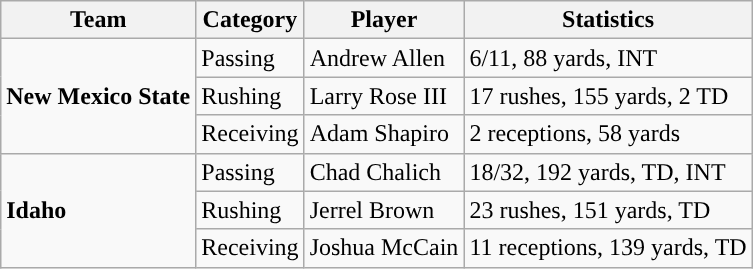<table class="wikitable" style="float: left;">
<tr>
<th>Team</th>
<th>Category</th>
<th>Player</th>
<th>Statistics</th>
</tr>
<tr>
<td rowspan=3><strong>New Mexico State</strong></td>
<td>Passing</td>
<td>Andrew Allen</td>
<td>6/11, 88 yards, INT</td>
</tr>
<tr>
<td>Rushing</td>
<td>Larry Rose III</td>
<td>17 rushes, 155 yards, 2 TD</td>
</tr>
<tr>
<td>Receiving</td>
<td>Adam Shapiro</td>
<td>2 receptions, 58 yards</td>
</tr>
<tr>
<td rowspan=3><strong>Idaho</strong></td>
<td>Passing</td>
<td>Chad Chalich</td>
<td>18/32, 192 yards, TD, INT</td>
</tr>
<tr>
<td>Rushing</td>
<td>Jerrel Brown</td>
<td>23 rushes, 151 yards, TD</td>
</tr>
<tr>
<td>Receiving</td>
<td>Joshua McCain</td>
<td>11 receptions, 139 yards, TD</td>
</tr>
</table>
